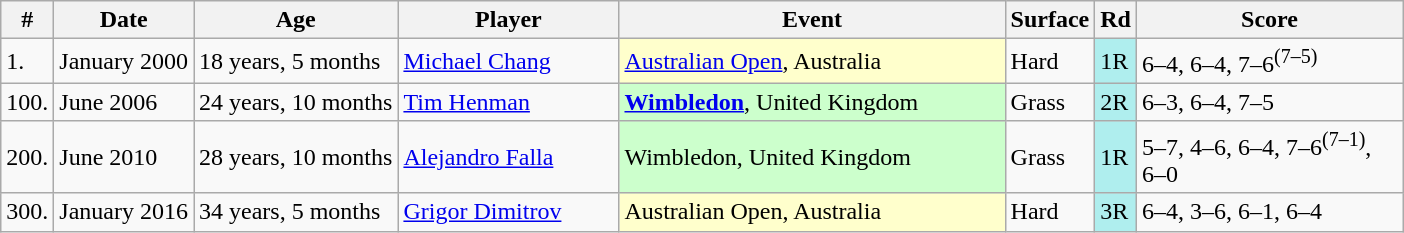<table class="wikitable sortable" style=font-size:100%>
<tr>
<th>#</th>
<th>Date</th>
<th>Age</th>
<th width=140>Player</th>
<th width=250>Event</th>
<th>Surface</th>
<th>Rd</th>
<th width=170>Score</th>
</tr>
<tr>
<td>1.</td>
<td>January 2000</td>
<td>18 years, 5 months</td>
<td> <a href='#'>Michael Chang</a></td>
<td style="background:#ffc;"><a href='#'>Australian Open</a>, Australia</td>
<td>Hard</td>
<td bgcolor=afeeee>1R</td>
<td>6–4, 6–4, 7–6<sup>(7–5)</sup></td>
</tr>
<tr>
<td>100.</td>
<td>June 2006</td>
<td>24 years, 10 months</td>
<td> <a href='#'>Tim Henman</a></td>
<td style="background:#cfc;"><strong><a href='#'>Wimbledon</a></strong>, United Kingdom</td>
<td>Grass</td>
<td bgcolor=afeeee>2R</td>
<td>6–3, 6–4, 7–5</td>
</tr>
<tr>
<td>200.</td>
<td>June 2010</td>
<td>28 years, 10 months</td>
<td> <a href='#'>Alejandro Falla</a></td>
<td style="background:#cfc;">Wimbledon, United Kingdom</td>
<td>Grass</td>
<td bgcolor=afeeee>1R</td>
<td>5–7, 4–6, 6–4, 7–6<sup>(7–1)</sup>, 6–0</td>
</tr>
<tr>
<td>300.</td>
<td>January 2016</td>
<td>34 years, 5 months</td>
<td> <a href='#'>Grigor Dimitrov</a></td>
<td style="background:#ffc;">Australian Open, Australia</td>
<td>Hard</td>
<td bgcolor=afeeee>3R</td>
<td>6–4, 3–6, 6–1, 6–4</td>
</tr>
</table>
